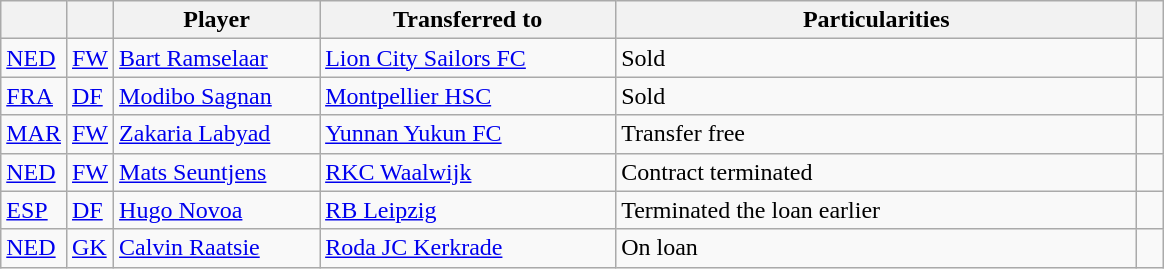<table class="wikitable plainrowheaders sortable">
<tr>
<th></th>
<th></th>
<th style="width: 130px;">Player</th>
<th style="width: 190px;">Transferred to</th>
<th style="width: 340px;">Particularities</th>
<th style="width: 10px;"></th>
</tr>
<tr>
<td><strong></strong> <a href='#'>NED</a></td>
<td><a href='#'>FW</a></td>
<td><a href='#'>Bart Ramselaar</a></td>
<td><strong></strong> <a href='#'>Lion City Sailors FC</a></td>
<td>Sold</td>
<td></td>
</tr>
<tr>
<td><strong></strong> <a href='#'>FRA</a></td>
<td><a href='#'>DF</a></td>
<td><a href='#'>Modibo Sagnan</a></td>
<td><strong></strong> <a href='#'>Montpellier HSC</a></td>
<td>Sold</td>
<td></td>
</tr>
<tr>
<td><strong></strong> <a href='#'>MAR</a></td>
<td><a href='#'>FW</a></td>
<td><a href='#'>Zakaria Labyad</a></td>
<td><strong></strong> <a href='#'>Yunnan Yukun FC</a></td>
<td>Transfer free</td>
<td></td>
</tr>
<tr>
<td><strong></strong> <a href='#'>NED</a></td>
<td><a href='#'>FW</a></td>
<td><a href='#'>Mats Seuntjens</a></td>
<td><strong></strong> <a href='#'>RKC Waalwijk</a></td>
<td>Contract terminated</td>
<td></td>
</tr>
<tr>
<td><strong></strong> <a href='#'>ESP</a></td>
<td><a href='#'>DF</a></td>
<td><a href='#'>Hugo Novoa</a></td>
<td> <a href='#'>RB Leipzig</a></td>
<td>Terminated the loan earlier</td>
<td></td>
</tr>
<tr>
<td><strong></strong> <a href='#'>NED</a></td>
<td><a href='#'>GK</a></td>
<td><a href='#'>Calvin Raatsie</a></td>
<td><strong></strong> <a href='#'>Roda JC Kerkrade</a></td>
<td>On loan</td>
<td></td>
</tr>
</table>
